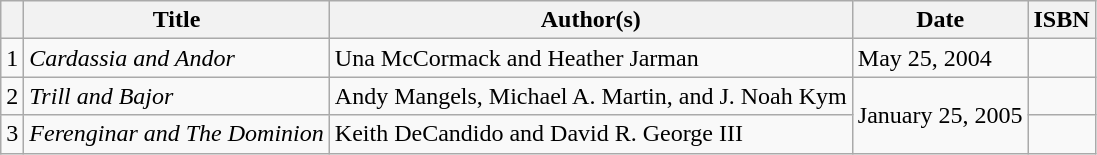<table class="wikitable">
<tr>
<th></th>
<th>Title</th>
<th>Author(s)</th>
<th>Date</th>
<th>ISBN</th>
</tr>
<tr>
<td>1</td>
<td><em>Cardassia and Andor</em></td>
<td>Una McCormack and Heather Jarman</td>
<td>May 25, 2004</td>
<td></td>
</tr>
<tr>
<td>2</td>
<td><em>Trill and Bajor</em></td>
<td>Andy Mangels, Michael A. Martin, and J. Noah Kym</td>
<td rowspan="2">January 25, 2005</td>
<td></td>
</tr>
<tr>
<td>3</td>
<td><em>Ferenginar and The Dominion</em></td>
<td>Keith DeCandido and David R. George III</td>
<td></td>
</tr>
</table>
